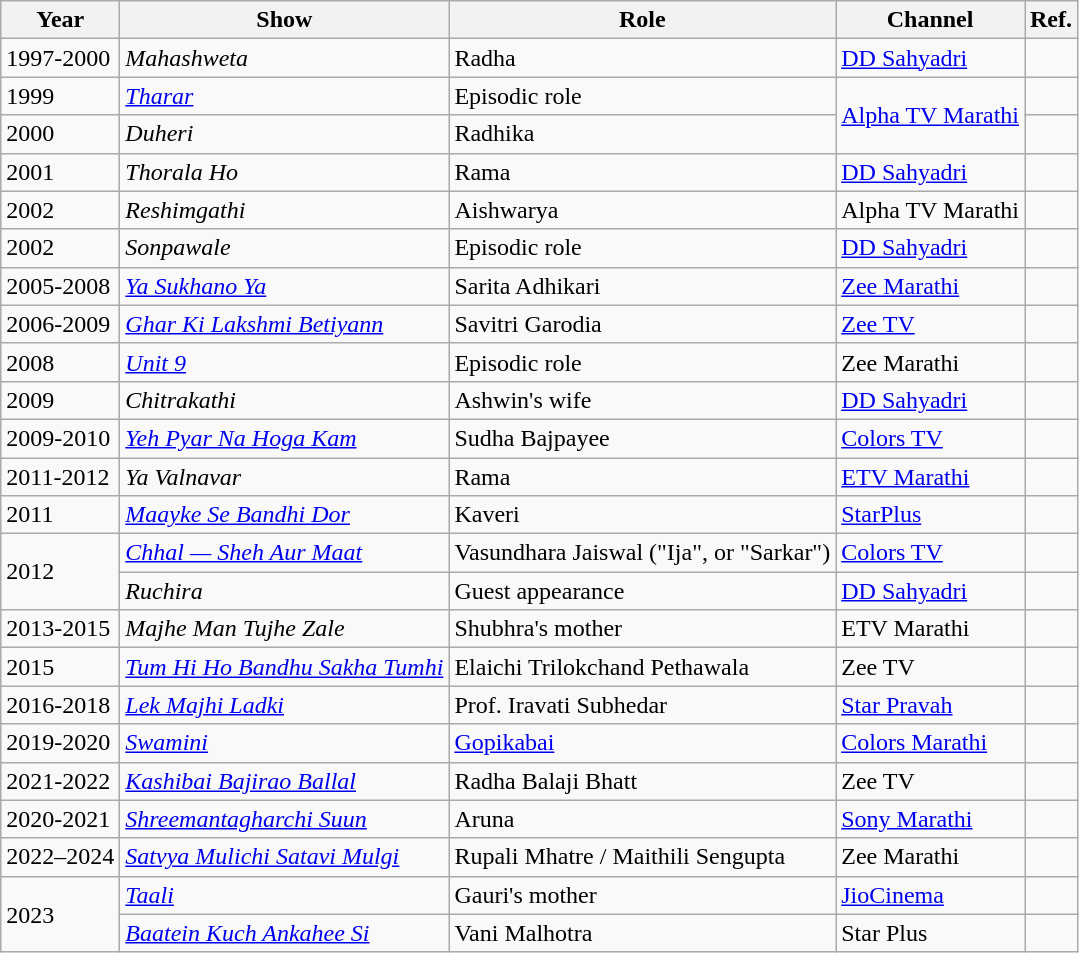<table class="wikitable">
<tr>
<th>Year</th>
<th>Show</th>
<th>Role</th>
<th>Channel</th>
<th>Ref.</th>
</tr>
<tr>
<td>1997-2000</td>
<td><em>Mahashweta</em></td>
<td>Radha</td>
<td><a href='#'>DD Sahyadri</a></td>
<td></td>
</tr>
<tr>
<td>1999</td>
<td><em><a href='#'>Tharar</a></em></td>
<td>Episodic role</td>
<td rowspan="2"><a href='#'>Alpha TV Marathi</a></td>
<td></td>
</tr>
<tr>
<td>2000</td>
<td><em>Duheri</em></td>
<td>Radhika</td>
<td></td>
</tr>
<tr>
<td>2001</td>
<td><em>Thorala Ho</em></td>
<td>Rama</td>
<td><a href='#'>DD Sahyadri</a></td>
<td></td>
</tr>
<tr>
<td>2002</td>
<td><em>Reshimgathi</em></td>
<td>Aishwarya</td>
<td>Alpha TV Marathi</td>
<td></td>
</tr>
<tr>
<td>2002</td>
<td><em>Sonpawale</em></td>
<td>Episodic role</td>
<td><a href='#'>DD Sahyadri</a></td>
<td></td>
</tr>
<tr>
<td>2005-2008</td>
<td><em><a href='#'>Ya Sukhano Ya</a></em></td>
<td>Sarita Adhikari</td>
<td><a href='#'>Zee Marathi</a></td>
<td></td>
</tr>
<tr>
<td>2006-2009</td>
<td><em><a href='#'>Ghar Ki Lakshmi Betiyann</a></em></td>
<td>Savitri Garodia</td>
<td><a href='#'>Zee TV</a></td>
<td></td>
</tr>
<tr>
<td>2008</td>
<td><em><a href='#'>Unit 9</a></em></td>
<td>Episodic role</td>
<td>Zee Marathi</td>
<td></td>
</tr>
<tr>
<td>2009</td>
<td><em>Chitrakathi</em></td>
<td>Ashwin's wife</td>
<td><a href='#'>DD Sahyadri</a></td>
<td></td>
</tr>
<tr>
<td>2009-2010</td>
<td><em><a href='#'>Yeh Pyar Na Hoga Kam</a></em></td>
<td>Sudha Bajpayee</td>
<td><a href='#'>Colors TV</a></td>
<td></td>
</tr>
<tr>
<td>2011-2012</td>
<td><em>Ya Valnavar</em></td>
<td>Rama</td>
<td><a href='#'>ETV Marathi</a></td>
<td></td>
</tr>
<tr>
<td>2011</td>
<td><em><a href='#'>Maayke Se Bandhi Dor</a></em></td>
<td>Kaveri</td>
<td><a href='#'>StarPlus</a></td>
<td></td>
</tr>
<tr>
<td rowspan="2">2012</td>
<td><em><a href='#'>Chhal — Sheh Aur Maat</a></em></td>
<td>Vasundhara Jaiswal ("Ija", or "Sarkar")</td>
<td><a href='#'>Colors TV</a></td>
<td></td>
</tr>
<tr>
<td><em>Ruchira</em></td>
<td>Guest appearance</td>
<td><a href='#'>DD Sahyadri</a></td>
<td></td>
</tr>
<tr>
<td>2013-2015</td>
<td><em>Majhe Man Tujhe Zale</em></td>
<td>Shubhra's mother</td>
<td>ETV Marathi</td>
<td></td>
</tr>
<tr>
<td>2015</td>
<td><em><a href='#'>Tum Hi Ho Bandhu Sakha Tumhi</a></em></td>
<td>Elaichi Trilokchand Pethawala</td>
<td>Zee TV</td>
<td></td>
</tr>
<tr>
<td>2016-2018</td>
<td><em><a href='#'>Lek Majhi Ladki</a></em></td>
<td>Prof. Iravati Subhedar</td>
<td><a href='#'>Star Pravah</a></td>
<td></td>
</tr>
<tr>
<td>2019-2020</td>
<td><em><a href='#'>Swamini</a></em></td>
<td><a href='#'>Gopikabai</a></td>
<td><a href='#'>Colors Marathi</a></td>
<td></td>
</tr>
<tr>
<td>2021-2022</td>
<td><em><a href='#'>Kashibai Bajirao Ballal</a></em></td>
<td>Radha Balaji Bhatt</td>
<td>Zee TV</td>
<td></td>
</tr>
<tr>
<td>2020-2021</td>
<td><em><a href='#'>Shreemantagharchi Suun</a></em></td>
<td>Aruna</td>
<td><a href='#'>Sony Marathi</a></td>
<td></td>
</tr>
<tr>
<td>2022–2024</td>
<td><em><a href='#'>Satvya Mulichi Satavi Mulgi</a></em></td>
<td>Rupali Mhatre / Maithili Sengupta</td>
<td>Zee Marathi</td>
<td></td>
</tr>
<tr>
<td rowspan="2">2023</td>
<td><em><a href='#'>Taali</a></em></td>
<td>Gauri's mother</td>
<td><a href='#'>JioCinema</a></td>
<td></td>
</tr>
<tr>
<td><em><a href='#'>Baatein Kuch Ankahee Si</a></em></td>
<td>Vani Malhotra</td>
<td>Star Plus</td>
<td></td>
</tr>
</table>
